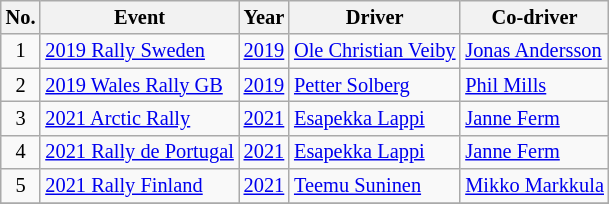<table class="wikitable" style="font-size: 85%; ">
<tr>
<th>No.</th>
<th>Event</th>
<th>Year</th>
<th>Driver</th>
<th>Co-driver</th>
</tr>
<tr>
<td align="center">1</td>
<td> <a href='#'>2019 Rally Sweden</a></td>
<td align="center"><a href='#'>2019</a></td>
<td> <a href='#'>Ole Christian Veiby</a></td>
<td> <a href='#'>Jonas Andersson</a></td>
</tr>
<tr>
<td align="center">2</td>
<td> <a href='#'>2019 Wales Rally GB</a></td>
<td align="center"><a href='#'>2019</a></td>
<td> <a href='#'>Petter Solberg</a></td>
<td> <a href='#'>Phil Mills</a></td>
</tr>
<tr>
<td align="center">3</td>
<td> <a href='#'>2021 Arctic Rally</a></td>
<td align="center"><a href='#'>2021</a></td>
<td> <a href='#'>Esapekka Lappi</a></td>
<td> <a href='#'>Janne Ferm</a></td>
</tr>
<tr>
<td align="center">4</td>
<td> <a href='#'>2021 Rally de Portugal</a></td>
<td align="center"><a href='#'>2021</a></td>
<td> <a href='#'>Esapekka Lappi</a></td>
<td> <a href='#'>Janne Ferm</a></td>
</tr>
<tr>
<td align="center">5</td>
<td> <a href='#'>2021 Rally Finland</a></td>
<td align="center"><a href='#'>2021</a></td>
<td> <a href='#'>Teemu Suninen</a></td>
<td> <a href='#'>Mikko Markkula</a></td>
</tr>
<tr>
</tr>
</table>
